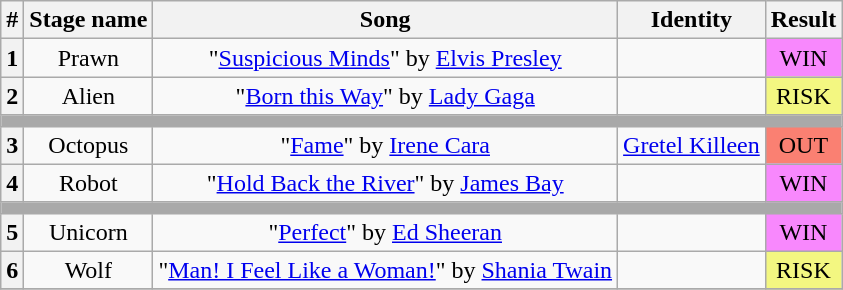<table class="wikitable plainrowheaders" style="text-align: center;">
<tr>
<th>#</th>
<th>Stage name</th>
<th>Song</th>
<th>Identity</th>
<th>Result</th>
</tr>
<tr>
<th>1</th>
<td>Prawn</td>
<td>"<a href='#'>Suspicious Minds</a>" by <a href='#'>Elvis Presley</a></td>
<td></td>
<td bgcolor=#F888FD>WIN</td>
</tr>
<tr>
<th>2</th>
<td>Alien</td>
<td>"<a href='#'>Born this Way</a>" by <a href='#'>Lady Gaga</a></td>
<td></td>
<td bgcolor=#F3F781>RISK</td>
</tr>
<tr>
<td colspan="5" style="background:darkgray"></td>
</tr>
<tr>
<th>3</th>
<td>Octopus</td>
<td>"<a href='#'>Fame</a>" by <a href='#'>Irene Cara</a></td>
<td><a href='#'>Gretel Killeen</a></td>
<td bgcolor=salmon>OUT</td>
</tr>
<tr>
<th>4</th>
<td>Robot</td>
<td>"<a href='#'>Hold Back the River</a>" by <a href='#'>James Bay</a></td>
<td></td>
<td bgcolor=#F888FD>WIN</td>
</tr>
<tr>
<td colspan="5" style="background:darkgray"></td>
</tr>
<tr>
<th>5</th>
<td>Unicorn</td>
<td>"<a href='#'>Perfect</a>" by <a href='#'>Ed Sheeran</a></td>
<td></td>
<td bgcolor=#F888FD>WIN</td>
</tr>
<tr>
<th>6</th>
<td>Wolf</td>
<td>"<a href='#'>Man! I Feel Like a Woman!</a>" by <a href='#'>Shania Twain</a></td>
<td></td>
<td bgcolor=#F3F781>RISK</td>
</tr>
<tr>
</tr>
</table>
